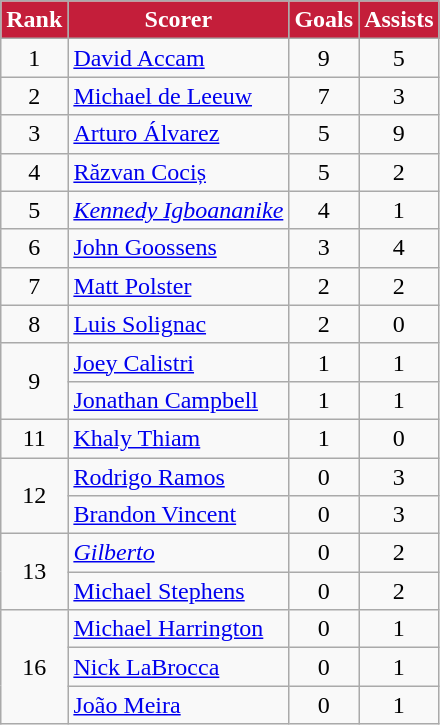<table class="wikitable" style="text-align:center">
<tr>
<th style="background:#C41E3A; color:white; text-align:center;">Rank</th>
<th style="background:#C41E3A; color:white; text-align:center;">Scorer</th>
<th style="background:#C41E3A; color:white; text-align:center;">Goals</th>
<th style="background:#C41E3A; color:white; text-align:center;">Assists</th>
</tr>
<tr>
<td>1</td>
<td align="left"> <a href='#'>David Accam</a></td>
<td>9</td>
<td>5</td>
</tr>
<tr>
<td>2</td>
<td align="left"> <a href='#'>Michael de Leeuw</a></td>
<td>7</td>
<td>3</td>
</tr>
<tr>
<td>3</td>
<td align="left"> <a href='#'>Arturo Álvarez</a></td>
<td>5</td>
<td>9</td>
</tr>
<tr>
<td>4</td>
<td align="left"> <a href='#'>Răzvan Cociș</a></td>
<td>5</td>
<td>2</td>
</tr>
<tr>
<td>5</td>
<td align="left"> <em><a href='#'>Kennedy Igboananike</a></em></td>
<td>4</td>
<td>1</td>
</tr>
<tr>
<td>6</td>
<td align="left"> <a href='#'>John Goossens</a></td>
<td>3</td>
<td>4</td>
</tr>
<tr>
<td rowspan=1>7</td>
<td align="left"> <a href='#'>Matt Polster</a></td>
<td>2</td>
<td>2</td>
</tr>
<tr>
<td>8</td>
<td align="left"> <a href='#'>Luis Solignac</a></td>
<td>2</td>
<td>0</td>
</tr>
<tr>
<td rowspan=2>9</td>
<td align="left"> <a href='#'>Joey Calistri</a></td>
<td>1</td>
<td>1</td>
</tr>
<tr>
<td align="left"> <a href='#'>Jonathan Campbell</a></td>
<td>1</td>
<td>1</td>
</tr>
<tr>
<td>11</td>
<td align="left"> <a href='#'>Khaly Thiam</a></td>
<td>1</td>
<td>0</td>
</tr>
<tr>
<td rowspan=2>12</td>
<td align="left"> <a href='#'>Rodrigo Ramos</a></td>
<td>0</td>
<td>3</td>
</tr>
<tr>
<td align="left"> <a href='#'>Brandon Vincent</a></td>
<td>0</td>
<td>3</td>
</tr>
<tr>
<td rowspan=2>13</td>
<td align="left"> <em><a href='#'>Gilberto</a></em></td>
<td>0</td>
<td>2</td>
</tr>
<tr>
<td align="left"> <a href='#'>Michael Stephens</a></td>
<td>0</td>
<td>2</td>
</tr>
<tr>
<td rowspan=3>16</td>
<td align="left"> <a href='#'>Michael Harrington</a></td>
<td>0</td>
<td>1</td>
</tr>
<tr>
<td align="left"> <a href='#'>Nick LaBrocca</a></td>
<td>0</td>
<td>1</td>
</tr>
<tr>
<td align="left"> <a href='#'>João Meira</a></td>
<td>0</td>
<td>1</td>
</tr>
</table>
